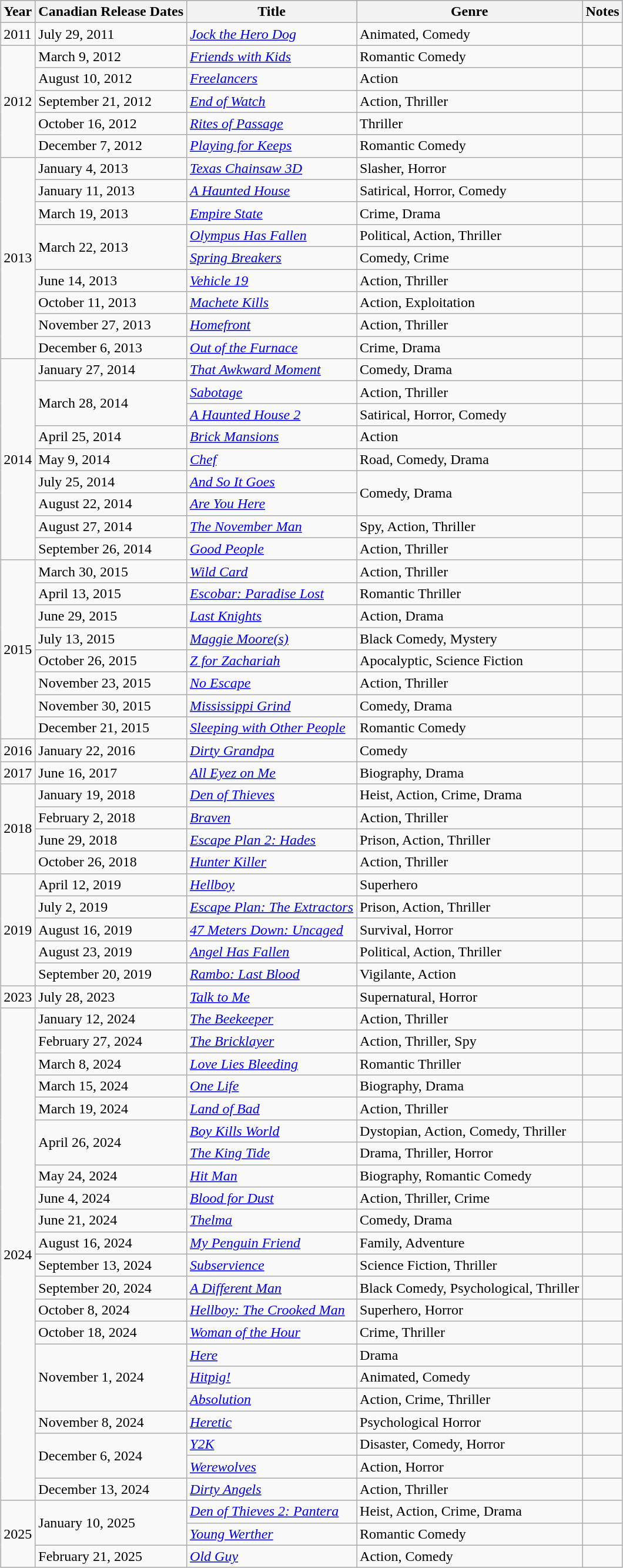<table class="wikitable sortable"  style="margin:auto; margin:auto;">
<tr bgcolor="#B0C4DE" align="center">
<th>Year</th>
<th>Canadian Release Dates</th>
<th>Title</th>
<th>Genre</th>
<th>Notes</th>
</tr>
<tr>
<td>2011</td>
<td>July 29, 2011</td>
<td><em><a href='#'>Jock the Hero Dog</a></em></td>
<td>Animated, Comedy</td>
<td></td>
</tr>
<tr>
<td rowspan="5">2012</td>
<td>March 9, 2012</td>
<td><em><a href='#'>Friends with Kids</a></em></td>
<td>Romantic Comedy</td>
<td></td>
</tr>
<tr>
<td>August 10, 2012</td>
<td><em><a href='#'>Freelancers</a></em></td>
<td>Action</td>
<td></td>
</tr>
<tr>
<td>September 21, 2012</td>
<td><em><a href='#'>End of Watch</a></em></td>
<td>Action, Thriller</td>
<td></td>
</tr>
<tr>
<td>October 16, 2012</td>
<td><em><a href='#'>Rites of Passage</a></em></td>
<td>Thriller</td>
<td></td>
</tr>
<tr>
<td>December 7, 2012</td>
<td><em><a href='#'>Playing for Keeps</a></em></td>
<td>Romantic Comedy</td>
<td></td>
</tr>
<tr>
<td rowspan="9">2013</td>
<td>January 4, 2013</td>
<td><em><a href='#'>Texas Chainsaw 3D</a></em></td>
<td>Slasher, Horror</td>
<td></td>
</tr>
<tr>
<td>January 11, 2013</td>
<td><em><a href='#'>A Haunted House</a></em></td>
<td>Satirical, Horror, Comedy</td>
<td></td>
</tr>
<tr>
<td>March 19, 2013</td>
<td><em><a href='#'>Empire State</a></em></td>
<td>Crime, Drama</td>
<td></td>
</tr>
<tr>
<td rowspan="2">March 22, 2013</td>
<td><em><a href='#'>Olympus Has Fallen</a></em></td>
<td>Political, Action, Thriller</td>
<td></td>
</tr>
<tr>
<td><em><a href='#'>Spring Breakers</a></em></td>
<td>Comedy, Crime</td>
<td></td>
</tr>
<tr>
<td>June 14, 2013</td>
<td><em><a href='#'>Vehicle 19</a></em></td>
<td>Action, Thriller</td>
<td></td>
</tr>
<tr>
<td>October 11, 2013</td>
<td><em><a href='#'>Machete Kills</a></em></td>
<td>Action, Exploitation</td>
<td></td>
</tr>
<tr>
<td>November 27, 2013</td>
<td><em><a href='#'>Homefront</a></em></td>
<td>Action, Thriller</td>
<td></td>
</tr>
<tr>
<td>December 6, 2013</td>
<td><em><a href='#'>Out of the Furnace</a></em></td>
<td>Crime, Drama</td>
<td></td>
</tr>
<tr>
<td rowspan="9">2014</td>
<td>January 27, 2014</td>
<td><em><a href='#'>That Awkward Moment</a></em></td>
<td>Comedy, Drama</td>
<td></td>
</tr>
<tr>
<td rowspan="2">March 28, 2014</td>
<td><em><a href='#'>Sabotage</a></em></td>
<td>Action, Thriller</td>
<td></td>
</tr>
<tr>
<td><em><a href='#'>A Haunted House 2</a></em></td>
<td>Satirical, Horror, Comedy</td>
<td></td>
</tr>
<tr>
<td>April 25, 2014</td>
<td><em><a href='#'>Brick Mansions</a></em></td>
<td>Action</td>
<td></td>
</tr>
<tr>
<td>May 9, 2014</td>
<td><em><a href='#'>Chef</a></em></td>
<td>Road, Comedy, Drama</td>
<td></td>
</tr>
<tr>
<td>July 25, 2014</td>
<td><em><a href='#'>And So It Goes</a></em></td>
<td rowspan="2">Comedy, Drama</td>
<td></td>
</tr>
<tr>
<td>August 22, 2014</td>
<td><em><a href='#'>Are You Here</a></em></td>
<td></td>
</tr>
<tr>
<td>August 27, 2014</td>
<td><em><a href='#'>The November Man</a></em></td>
<td>Spy, Action, Thriller</td>
<td></td>
</tr>
<tr>
<td>September 26, 2014</td>
<td><em><a href='#'>Good People</a></em></td>
<td>Action, Thriller</td>
<td></td>
</tr>
<tr>
<td rowspan="8">2015</td>
<td>March 30, 2015</td>
<td><em><a href='#'>Wild Card</a></em></td>
<td>Action, Thriller</td>
<td></td>
</tr>
<tr>
<td>April 13, 2015</td>
<td><em><a href='#'>Escobar: Paradise Lost</a></em></td>
<td>Romantic Thriller</td>
<td></td>
</tr>
<tr>
<td>June 29, 2015</td>
<td><em><a href='#'>Last Knights</a></em></td>
<td>Action, Drama</td>
<td></td>
</tr>
<tr>
<td>July 13, 2015</td>
<td><em><a href='#'>Maggie Moore(s)</a></em></td>
<td>Black Comedy, Mystery</td>
<td></td>
</tr>
<tr>
<td>October 26, 2015</td>
<td><em><a href='#'>Z for Zachariah</a></em></td>
<td>Apocalyptic, Science Fiction</td>
<td></td>
</tr>
<tr>
<td>November 23, 2015</td>
<td><em><a href='#'>No Escape</a></em></td>
<td>Action, Thriller</td>
<td></td>
</tr>
<tr>
<td>November 30, 2015</td>
<td><em><a href='#'>Mississippi Grind</a></em></td>
<td>Comedy, Drama</td>
<td></td>
</tr>
<tr>
<td>December 21, 2015</td>
<td><em><a href='#'>Sleeping with Other People</a></em></td>
<td>Romantic Comedy</td>
<td></td>
</tr>
<tr>
<td>2016</td>
<td>January 22, 2016</td>
<td><em><a href='#'>Dirty Grandpa</a></em></td>
<td>Comedy</td>
<td></td>
</tr>
<tr>
<td>2017</td>
<td>June 16, 2017</td>
<td><em><a href='#'>All Eyez on Me</a></em></td>
<td>Biography, Drama</td>
<td></td>
</tr>
<tr>
<td rowspan="4">2018</td>
<td>January 19, 2018</td>
<td><em><a href='#'>Den of Thieves</a></em></td>
<td>Heist, Action, Crime, Drama</td>
<td></td>
</tr>
<tr>
<td>February 2, 2018</td>
<td><em><a href='#'>Braven</a></em></td>
<td>Action, Thriller</td>
<td></td>
</tr>
<tr>
<td>June 29, 2018</td>
<td><em><a href='#'>Escape Plan 2: Hades</a></em></td>
<td>Prison, Action, Thriller</td>
<td></td>
</tr>
<tr>
<td>October 26, 2018</td>
<td><em><a href='#'>Hunter Killer</a></em></td>
<td>Action, Thriller</td>
<td></td>
</tr>
<tr>
<td rowspan="5">2019</td>
<td>April 12, 2019</td>
<td><em><a href='#'>Hellboy</a></em></td>
<td>Superhero</td>
<td></td>
</tr>
<tr>
<td>July 2, 2019</td>
<td><em><a href='#'>Escape Plan: The Extractors</a></em></td>
<td>Prison, Action, Thriller</td>
<td></td>
</tr>
<tr>
<td>August 16, 2019</td>
<td><em><a href='#'>47 Meters Down: Uncaged</a></em></td>
<td>Survival, Horror</td>
<td></td>
</tr>
<tr>
<td>August 23, 2019</td>
<td><em><a href='#'>Angel Has Fallen</a></em></td>
<td>Political, Action, Thriller</td>
<td></td>
</tr>
<tr>
<td>September 20, 2019</td>
<td><em><a href='#'>Rambo: Last Blood</a></em></td>
<td>Vigilante, Action</td>
<td></td>
</tr>
<tr>
<td>2023</td>
<td>July 28, 2023</td>
<td><em><a href='#'>Talk to Me</a></em></td>
<td>Supernatural, Horror</td>
<td></td>
</tr>
<tr>
<td rowspan="22">2024</td>
<td>January 12, 2024</td>
<td><em><a href='#'>The Beekeeper</a></em></td>
<td>Action, Thriller</td>
<td></td>
</tr>
<tr>
<td>February 27, 2024</td>
<td><em><a href='#'>The Bricklayer</a></em></td>
<td>Action, Thriller, Spy</td>
<td></td>
</tr>
<tr>
<td>March 8, 2024</td>
<td><em><a href='#'>Love Lies Bleeding</a></em></td>
<td>Romantic Thriller</td>
<td></td>
</tr>
<tr>
<td>March 15, 2024</td>
<td><em><a href='#'>One Life</a></em></td>
<td>Biography, Drama</td>
<td></td>
</tr>
<tr>
<td>March 19, 2024</td>
<td><em><a href='#'>Land of Bad</a></em></td>
<td>Action, Thriller</td>
<td></td>
</tr>
<tr>
<td rowspan="2">April 26, 2024</td>
<td><em><a href='#'>Boy Kills World</a></em></td>
<td>Dystopian, Action, Comedy, Thriller</td>
<td></td>
</tr>
<tr>
<td><em><a href='#'>The King Tide</a></em></td>
<td>Drama, Thriller, Horror</td>
<td></td>
</tr>
<tr>
<td>May 24, 2024</td>
<td><em><a href='#'>Hit Man</a></em></td>
<td>Biography, Romantic Comedy</td>
<td></td>
</tr>
<tr>
<td>June 4, 2024</td>
<td><em><a href='#'>Blood for Dust</a></em></td>
<td>Action, Thriller, Crime</td>
<td></td>
</tr>
<tr>
<td>June 21, 2024</td>
<td><em><a href='#'>Thelma</a></em></td>
<td>Comedy, Drama</td>
<td></td>
</tr>
<tr>
<td>August 16, 2024</td>
<td><em><a href='#'>My Penguin Friend</a></em></td>
<td>Family, Adventure</td>
<td></td>
</tr>
<tr>
<td>September 13, 2024</td>
<td><em><a href='#'>Subservience</a></em></td>
<td>Science Fiction, Thriller</td>
<td></td>
</tr>
<tr>
<td>September 20, 2024</td>
<td><em><a href='#'>A Different Man</a></em></td>
<td>Black Comedy, Psychological, Thriller</td>
<td></td>
</tr>
<tr>
<td>October 8, 2024</td>
<td><em><a href='#'>Hellboy: The Crooked Man</a></em></td>
<td>Superhero, Horror</td>
<td></td>
</tr>
<tr>
<td>October 18, 2024</td>
<td><em><a href='#'>Woman of the Hour</a></em></td>
<td>Crime, Thriller</td>
<td></td>
</tr>
<tr>
<td rowspan="3">November 1, 2024</td>
<td><em><a href='#'>Here</a></em></td>
<td>Drama</td>
<td></td>
</tr>
<tr>
<td><em><a href='#'>Hitpig!</a></em></td>
<td>Animated, Comedy</td>
<td></td>
</tr>
<tr>
<td><em><a href='#'>Absolution</a></em></td>
<td>Action, Crime, Thriller</td>
<td></td>
</tr>
<tr>
<td>November 8, 2024</td>
<td><em><a href='#'>Heretic</a></em></td>
<td>Psychological Horror</td>
<td></td>
</tr>
<tr>
<td rowspan="2">December 6, 2024</td>
<td><em><a href='#'>Y2K</a></em></td>
<td>Disaster, Comedy, Horror</td>
<td></td>
</tr>
<tr>
<td><em><a href='#'>Werewolves</a></em></td>
<td>Action, Horror</td>
<td></td>
</tr>
<tr>
<td>December 13, 2024</td>
<td><em><a href='#'>Dirty Angels</a></em></td>
<td>Action, Thriller</td>
<td></td>
</tr>
<tr>
<td rowspan="3">2025</td>
<td rowspan="2">January 10, 2025</td>
<td><em><a href='#'>Den of Thieves 2: Pantera</a></em></td>
<td>Heist, Action, Crime, Drama</td>
<td></td>
</tr>
<tr>
<td><em><a href='#'>Young Werther</a></em></td>
<td>Romantic Comedy</td>
<td></td>
</tr>
<tr>
<td>February 21, 2025</td>
<td><em><a href='#'>Old Guy</a></em></td>
<td>Action, Comedy</td>
<td></td>
</tr>
</table>
